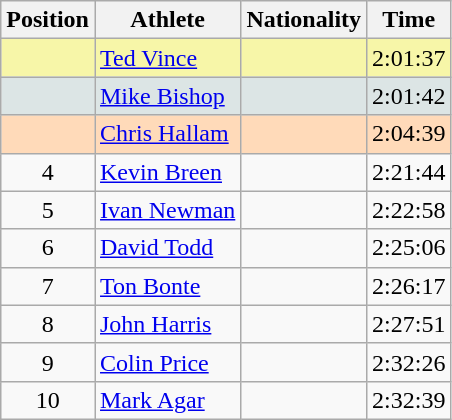<table class="wikitable sortable">
<tr>
<th>Position</th>
<th>Athlete</th>
<th>Nationality</th>
<th>Time</th>
</tr>
<tr bgcolor="#F7F6A8">
<td align=center></td>
<td><a href='#'>Ted Vince</a></td>
<td></td>
<td>2:01:37</td>
</tr>
<tr bgcolor="#DCE5E5">
<td align=center></td>
<td><a href='#'>Mike Bishop</a></td>
<td></td>
<td>2:01:42</td>
</tr>
<tr bgcolor="#FFDAB9">
<td align=center></td>
<td><a href='#'>Chris Hallam</a></td>
<td></td>
<td>2:04:39</td>
</tr>
<tr>
<td align=center>4</td>
<td><a href='#'>Kevin Breen</a></td>
<td></td>
<td>2:21:44</td>
</tr>
<tr>
<td align=center>5</td>
<td><a href='#'>Ivan Newman</a></td>
<td></td>
<td>2:22:58</td>
</tr>
<tr>
<td align=center>6</td>
<td><a href='#'>David Todd</a></td>
<td></td>
<td>2:25:06</td>
</tr>
<tr>
<td align=center>7</td>
<td><a href='#'>Ton Bonte</a></td>
<td></td>
<td>2:26:17</td>
</tr>
<tr>
<td align=center>8</td>
<td><a href='#'>John Harris</a></td>
<td></td>
<td>2:27:51</td>
</tr>
<tr>
<td align=center>9</td>
<td><a href='#'>Colin Price</a></td>
<td></td>
<td>2:32:26</td>
</tr>
<tr>
<td align=center>10</td>
<td><a href='#'>Mark Agar</a></td>
<td></td>
<td>2:32:39</td>
</tr>
</table>
